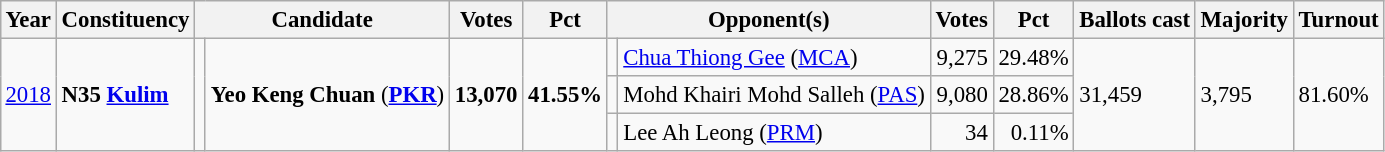<table class="wikitable" style="margin:0.5em ; font-size:95%">
<tr>
<th>Year</th>
<th>Constituency</th>
<th colspan=2>Candidate</th>
<th>Votes</th>
<th>Pct</th>
<th colspan=2>Opponent(s)</th>
<th>Votes</th>
<th>Pct</th>
<th>Ballots cast</th>
<th>Majority</th>
<th>Turnout</th>
</tr>
<tr>
<td rowspan=3><a href='#'>2018</a></td>
<td rowspan=3><strong>N35 <a href='#'>Kulim</a></strong></td>
<td rowspan=3 ></td>
<td rowspan=3><strong>Yeo Keng Chuan</strong> (<a href='#'><strong>PKR</strong></a>)</td>
<td rowspan=3 align=right><strong>13,070</strong></td>
<td rowspan=3><strong>41.55%</strong></td>
<td></td>
<td><a href='#'>Chua Thiong Gee</a> (<a href='#'>MCA</a>)</td>
<td align=right>9,275</td>
<td>29.48%</td>
<td rowspan=3>31,459</td>
<td rowspan=3>3,795</td>
<td rowspan=3>81.60%</td>
</tr>
<tr>
<td></td>
<td>Mohd Khairi Mohd Salleh (<a href='#'>PAS</a>)</td>
<td align=right>9,080</td>
<td>28.86%</td>
</tr>
<tr>
<td bgcolor=></td>
<td>Lee Ah Leong (<a href='#'>PRM</a>)</td>
<td align=right>34</td>
<td align=right>0.11%</td>
</tr>
</table>
